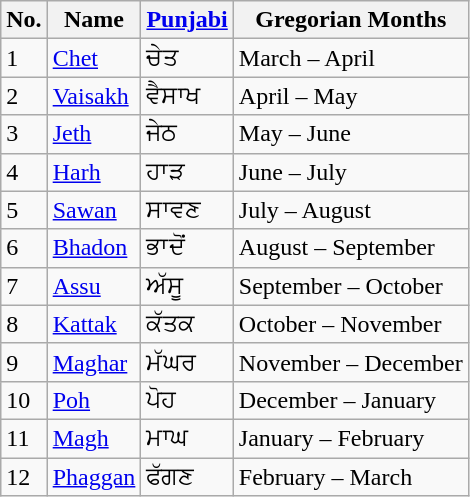<table class="wikitable">
<tr>
<th>No.</th>
<th>Name</th>
<th><a href='#'>Punjabi</a></th>
<th>Gregorian Months</th>
</tr>
<tr>
<td>1</td>
<td><a href='#'>Chet</a></td>
<td>ਚੇਤ</td>
<td>March – April</td>
</tr>
<tr>
<td>2</td>
<td><a href='#'>Vaisakh</a></td>
<td>ਵੈਸਾਖ</td>
<td>April – May</td>
</tr>
<tr>
<td>3</td>
<td><a href='#'>Jeth</a></td>
<td>ਜੇਠ</td>
<td>May – June</td>
</tr>
<tr>
<td>4</td>
<td><a href='#'>Harh</a></td>
<td>ਹਾੜ</td>
<td>June – July</td>
</tr>
<tr>
<td>5</td>
<td><a href='#'>Sawan</a></td>
<td>ਸਾਵਣ</td>
<td>July – August</td>
</tr>
<tr>
<td>6</td>
<td><a href='#'>Bhadon</a></td>
<td>ਭਾਦੋਂ</td>
<td>August – September</td>
</tr>
<tr>
<td>7</td>
<td><a href='#'>Assu</a></td>
<td>ਅੱਸੂ</td>
<td>September – October</td>
</tr>
<tr>
<td>8</td>
<td><a href='#'>Kattak</a></td>
<td>ਕੱਤਕ</td>
<td>October – November</td>
</tr>
<tr>
<td>9</td>
<td><a href='#'>Maghar</a></td>
<td>ਮੱਘਰ</td>
<td>November – December</td>
</tr>
<tr>
<td>10</td>
<td><a href='#'>Poh</a></td>
<td>ਪੋਹ</td>
<td>December – January</td>
</tr>
<tr>
<td>11</td>
<td><a href='#'>Magh</a></td>
<td>ਮਾਘ</td>
<td>January – February</td>
</tr>
<tr>
<td>12</td>
<td><a href='#'>Phaggan</a></td>
<td>ਫੱਗਣ</td>
<td>February – March</td>
</tr>
</table>
